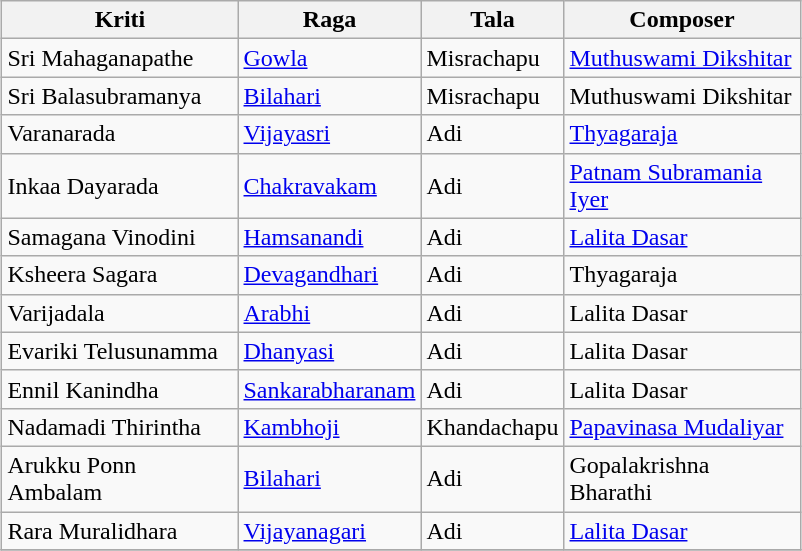<table class="wikitable" style="margin: 1em auto 1em auto">
<tr>
<th width="150">Kriti</th>
<th width="100">Raga</th>
<th width="50">Tala</th>
<th width="150">Composer</th>
</tr>
<tr>
<td>Sri Mahaganapathe</td>
<td><a href='#'>Gowla</a></td>
<td>Misrachapu</td>
<td><a href='#'>Muthuswami Dikshitar</a></td>
</tr>
<tr>
<td>Sri Balasubramanya</td>
<td><a href='#'>Bilahari</a></td>
<td>Misrachapu</td>
<td>Muthuswami Dikshitar</td>
</tr>
<tr>
<td>Varanarada</td>
<td><a href='#'>Vijayasri</a></td>
<td>Adi</td>
<td><a href='#'>Thyagaraja</a></td>
</tr>
<tr>
<td>Inkaa Dayarada</td>
<td><a href='#'>Chakravakam</a></td>
<td>Adi</td>
<td><a href='#'>Patnam Subramania Iyer</a></td>
</tr>
<tr>
<td>Samagana Vinodini</td>
<td><a href='#'>Hamsanandi</a></td>
<td>Adi</td>
<td><a href='#'>Lalita Dasar</a></td>
</tr>
<tr>
<td>Ksheera Sagara</td>
<td><a href='#'>Devagandhari</a></td>
<td>Adi</td>
<td>Thyagaraja</td>
</tr>
<tr>
<td>Varijadala</td>
<td><a href='#'>Arabhi</a></td>
<td>Adi</td>
<td>Lalita Dasar</td>
</tr>
<tr>
<td>Evariki Telusunamma</td>
<td><a href='#'>Dhanyasi</a></td>
<td>Adi</td>
<td>Lalita Dasar</td>
</tr>
<tr>
<td>Ennil Kanindha</td>
<td><a href='#'>Sankarabharanam</a></td>
<td>Adi</td>
<td>Lalita Dasar</td>
</tr>
<tr>
<td>Nadamadi Thirintha</td>
<td><a href='#'>Kambhoji</a></td>
<td>Khandachapu</td>
<td><a href='#'>Papavinasa Mudaliyar</a></td>
</tr>
<tr>
<td>Arukku Ponn Ambalam</td>
<td><a href='#'>Bilahari</a></td>
<td>Adi</td>
<td>Gopalakrishna Bharathi</td>
</tr>
<tr>
<td>Rara Muralidhara</td>
<td><a href='#'>Vijayanagari</a></td>
<td>Adi</td>
<td><a href='#'>Lalita Dasar</a></td>
</tr>
<tr>
</tr>
</table>
